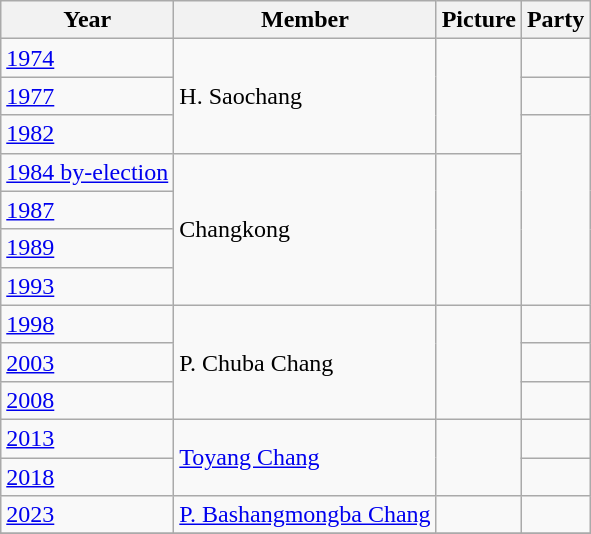<table class="wikitable sortable">
<tr>
<th>Year</th>
<th>Member</th>
<th>Picture</th>
<th colspan="2">Party</th>
</tr>
<tr>
<td><a href='#'>1974</a></td>
<td rowspan=3>H. Saochang</td>
<td rowspan=3></td>
<td></td>
</tr>
<tr>
<td><a href='#'>1977</a></td>
<td></td>
</tr>
<tr>
<td><a href='#'>1982</a></td>
</tr>
<tr>
<td><a href='#'>1984 by-election</a></td>
<td rowspan=4>Changkong</td>
<td rowspan=4></td>
</tr>
<tr>
<td><a href='#'>1987</a></td>
</tr>
<tr>
<td><a href='#'>1989</a></td>
</tr>
<tr>
<td><a href='#'>1993</a></td>
</tr>
<tr>
<td><a href='#'>1998</a></td>
<td rowspan=3>P. Chuba Chang</td>
<td rowspan=3></td>
<td></td>
</tr>
<tr>
<td><a href='#'>2003</a></td>
</tr>
<tr>
<td><a href='#'>2008</a></td>
<td></td>
</tr>
<tr>
<td><a href='#'>2013</a></td>
<td rowspan=2><a href='#'>Toyang Chang</a></td>
<td rowspan=2></td>
<td></td>
</tr>
<tr>
<td><a href='#'>2018</a></td>
<td></td>
</tr>
<tr>
<td><a href='#'>2023</a></td>
<td><a href='#'>P. Bashangmongba Chang</a></td>
<td></td>
<td></td>
</tr>
<tr>
</tr>
</table>
